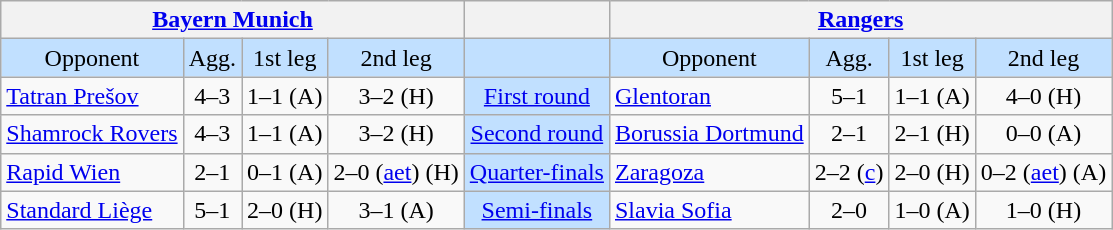<table class="wikitable" style="text-align:center">
<tr>
<th colspan=4> <a href='#'>Bayern Munich</a></th>
<th></th>
<th colspan=4> <a href='#'>Rangers</a></th>
</tr>
<tr style="background:#c1e0ff">
<td>Opponent</td>
<td>Agg.</td>
<td>1st leg</td>
<td>2nd leg</td>
<td></td>
<td>Opponent</td>
<td>Agg.</td>
<td>1st leg</td>
<td>2nd leg</td>
</tr>
<tr>
<td align=left> <a href='#'>Tatran Prešov</a></td>
<td>4–3</td>
<td>1–1 (A)</td>
<td>3–2 (H)</td>
<td style="background:#c1e0ff;"><a href='#'>First round</a></td>
<td align=left> <a href='#'>Glentoran</a></td>
<td>5–1</td>
<td>1–1 (A)</td>
<td>4–0 (H)</td>
</tr>
<tr>
<td align=left> <a href='#'>Shamrock Rovers</a></td>
<td>4–3</td>
<td>1–1 (A)</td>
<td>3–2 (H)</td>
<td style="background:#c1e0ff;"><a href='#'>Second round</a></td>
<td align=left> <a href='#'>Borussia Dortmund</a></td>
<td>2–1</td>
<td>2–1 (H)</td>
<td>0–0 (A)</td>
</tr>
<tr>
<td align=left> <a href='#'>Rapid Wien</a></td>
<td>2–1</td>
<td>0–1 (A)</td>
<td>2–0 (<a href='#'>aet</a>) (H)</td>
<td style="background:#c1e0ff;"><a href='#'>Quarter-finals</a></td>
<td align=left> <a href='#'>Zaragoza</a></td>
<td>2–2 (<a href='#'>c</a>)</td>
<td>2–0 (H)</td>
<td>0–2 (<a href='#'>aet</a>) (A)</td>
</tr>
<tr>
<td align=left> <a href='#'>Standard Liège</a></td>
<td>5–1</td>
<td>2–0 (H)</td>
<td>3–1 (A)</td>
<td style="background:#c1e0ff;"><a href='#'>Semi-finals</a></td>
<td align=left> <a href='#'>Slavia Sofia</a></td>
<td>2–0</td>
<td>1–0 (A)</td>
<td>1–0 (H)</td>
</tr>
</table>
